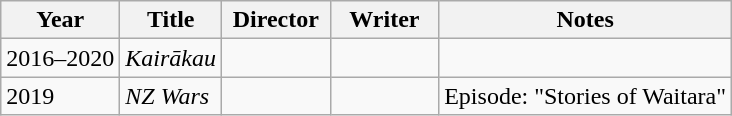<table class="wikitable">
<tr>
<th>Year</th>
<th>Title</th>
<th width=65>Director</th>
<th width=65>Writer</th>
<th>Notes</th>
</tr>
<tr>
<td>2016–2020</td>
<td><em>Kairākau</em></td>
<td></td>
<td></td>
<td></td>
</tr>
<tr>
<td>2019</td>
<td><em>NZ Wars</em></td>
<td></td>
<td></td>
<td>Episode: "Stories of Waitara"</td>
</tr>
</table>
